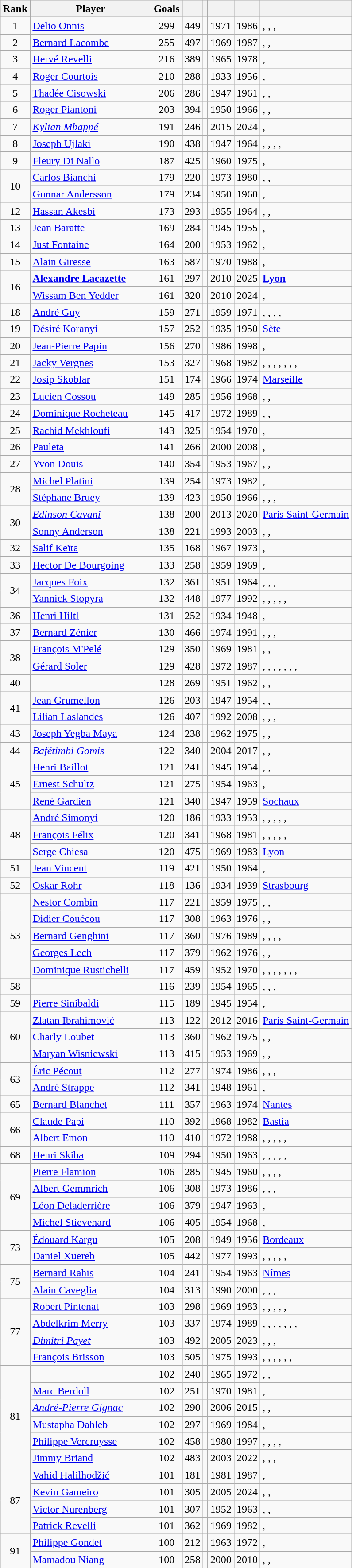<table class="wikitable sortable" style="text-align:center">
<tr>
<th scope="col">Rank</th>
<th scope="col" width=175px>Player</th>
<th scope="col">Goals</th>
<th scope="col"></th>
<th scope="col"></th>
<th scope="col"></th>
<th scope="col"></th>
<th class="unsortable"></th>
</tr>
<tr>
<td>1</td>
<td style="text-align:left" data-sort-value="Onnis, Delio"> <a href='#'>Delio Onnis</a></td>
<td>299</td>
<td>449</td>
<td></td>
<td>1971</td>
<td>1986</td>
<td style="text-align:left">, , , </td>
</tr>
<tr>
<td>2</td>
<td style="text-align:left" data-sort-value="Lacombe, Bernard"> <a href='#'>Bernard Lacombe</a></td>
<td>255</td>
<td>497</td>
<td></td>
<td>1969</td>
<td>1987</td>
<td style="text-align:left">, , </td>
</tr>
<tr>
<td>3</td>
<td style="text-align:left" data-sort-value="Revelli, Hervé"> <a href='#'>Hervé Revelli</a></td>
<td>216</td>
<td>389</td>
<td></td>
<td>1965</td>
<td>1978</td>
<td style="text-align:left">, </td>
</tr>
<tr>
<td>4</td>
<td style="text-align:left" data-sort-value="Courtois, Roger"> <a href='#'>Roger Courtois</a></td>
<td>210</td>
<td>288</td>
<td></td>
<td>1933</td>
<td>1956</td>
<td style="text-align:left">, </td>
</tr>
<tr>
<td>5</td>
<td style="text-align:left" data-sort-value="Cisowski, Thadée"> <a href='#'>Thadée Cisowski</a></td>
<td>206</td>
<td>286</td>
<td></td>
<td>1947</td>
<td>1961</td>
<td style="text-align:left">, , </td>
</tr>
<tr>
<td>6</td>
<td style="text-align:left" data-sort-value="Piantoni, Roger"> <a href='#'>Roger Piantoni</a></td>
<td>203</td>
<td>394</td>
<td></td>
<td>1950</td>
<td>1966</td>
<td style="text-align:left">, , </td>
</tr>
<tr>
<td>7</td>
<td style="text-align:left" data-sort-value="Mbappé, Kylian"> <em><a href='#'>Kylian Mbappé</a></em></td>
<td>191</td>
<td>246</td>
<td></td>
<td>2015</td>
<td>2024</td>
<td style="text-align:left">, </td>
</tr>
<tr>
<td>8</td>
<td style="text-align:left" data-sort-value="Ujlaki, Joseph"> <a href='#'>Joseph Ujlaki</a></td>
<td>190</td>
<td>438</td>
<td></td>
<td>1947</td>
<td>1964</td>
<td style="text-align:left">, , , , </td>
</tr>
<tr>
<td>9</td>
<td style="text-align:left" data-sort-value="Di Nallo, Fleury"> <a href='#'>Fleury Di Nallo</a></td>
<td>187</td>
<td>425</td>
<td></td>
<td>1960</td>
<td>1975</td>
<td style="text-align:left">, </td>
</tr>
<tr>
<td rowspan="2">10</td>
<td style="text-align:left" data-sort-value="Bianchi, Carlos"> <a href='#'>Carlos Bianchi</a></td>
<td>179</td>
<td>220</td>
<td></td>
<td>1973</td>
<td>1980</td>
<td style="text-align:left">, , </td>
</tr>
<tr>
<td style="text-align:left" data-sort-value="Andersson, Gunnar"> <a href='#'>Gunnar Andersson</a></td>
<td>179</td>
<td>234</td>
<td></td>
<td>1950</td>
<td>1960</td>
<td style="text-align:left">, </td>
</tr>
<tr>
<td>12</td>
<td style="text-align:left" data-sort-value="Akesbi, Hassan"> <a href='#'>Hassan Akesbi</a></td>
<td>173</td>
<td>293</td>
<td></td>
<td>1955</td>
<td>1964</td>
<td style="text-align:left">, , </td>
</tr>
<tr>
<td>13</td>
<td style="text-align:left" data-sort-value="Baratte, Jean"> <a href='#'>Jean Baratte</a></td>
<td>169</td>
<td>284</td>
<td></td>
<td>1945</td>
<td>1955</td>
<td style="text-align:left">, </td>
</tr>
<tr>
<td>14</td>
<td style="text-align:left" data-sort-value="Fontaine, Just"> <a href='#'>Just Fontaine</a></td>
<td>164</td>
<td>200</td>
<td></td>
<td>1953</td>
<td>1962</td>
<td style="text-align:left">, </td>
</tr>
<tr>
<td>15</td>
<td style="text-align:left" data-sort-value="Giresse, Alain"> <a href='#'>Alain Giresse</a></td>
<td>163</td>
<td>587</td>
<td></td>
<td>1970</td>
<td>1988</td>
<td style="text-align:left">, </td>
</tr>
<tr>
<td rowspan=2>16</td>
<td style="text-align:left" data-sort-value="Lacazette, Alexandre"> <strong><a href='#'>Alexandre Lacazette</a></strong></td>
<td>161</td>
<td>297</td>
<td></td>
<td>2010</td>
<td>2025</td>
<td style="text-align:left"><strong><a href='#'>Lyon</a></strong></td>
</tr>
<tr>
<td style="text-align:left" data-sort-value="Ben Yedder, Wissam"> <a href='#'>Wissam Ben Yedder</a></td>
<td>161</td>
<td>320</td>
<td></td>
<td>2010</td>
<td>2024</td>
<td style="text-align:left">, </td>
</tr>
<tr>
<td>18</td>
<td style="text-align:left" data-sort-value="Guy, André"> <a href='#'>André Guy</a></td>
<td>159</td>
<td>271</td>
<td></td>
<td>1959</td>
<td>1971</td>
<td style="text-align:left">, , , , </td>
</tr>
<tr>
<td>19</td>
<td style="text-align:left" data-sort-value="Koranyi, Désiré"> <a href='#'>Désiré Koranyi</a></td>
<td>157</td>
<td>252</td>
<td></td>
<td>1935</td>
<td>1950</td>
<td style="text-align:left"><a href='#'>Sète</a></td>
</tr>
<tr>
<td>20</td>
<td style="text-align:left" data-sort-value="Papin, Jean-Pierre"> <a href='#'>Jean-Pierre Papin</a></td>
<td>156</td>
<td>270</td>
<td></td>
<td>1986</td>
<td>1998</td>
<td style="text-align:left">, </td>
</tr>
<tr>
<td>21</td>
<td style="text-align:left" data-sort-value="Vergnes, Jacky"> <a href='#'>Jacky Vergnes</a></td>
<td>153</td>
<td>327</td>
<td></td>
<td>1968</td>
<td>1982</td>
<td style="text-align:left">, , , , , , , </td>
</tr>
<tr>
<td>22</td>
<td style="text-align:left" data-sort-value="Skoblar, Josip"> <a href='#'>Josip Skoblar</a></td>
<td>151</td>
<td>174</td>
<td></td>
<td>1966</td>
<td>1974</td>
<td style="text-align:left"><a href='#'>Marseille</a></td>
</tr>
<tr>
<td>23</td>
<td style="text-align:left" data-sort-value="Cossou, Lucien"> <a href='#'>Lucien Cossou</a></td>
<td>149</td>
<td>285</td>
<td></td>
<td>1956</td>
<td>1968</td>
<td style="text-align:left">, , </td>
</tr>
<tr>
<td>24</td>
<td style="text-align:left" data-sort-value="Rocheteau, Dominique"> <a href='#'>Dominique Rocheteau</a></td>
<td>145</td>
<td>417</td>
<td></td>
<td>1972</td>
<td>1989</td>
<td style="text-align:left">, , </td>
</tr>
<tr>
<td>25</td>
<td style="text-align:left" data-sort-value="Mekhloufi, Rachid"> <a href='#'>Rachid Mekhloufi</a></td>
<td>143</td>
<td>325</td>
<td></td>
<td>1954</td>
<td>1970</td>
<td style="text-align:left">, </td>
</tr>
<tr>
<td>26</td>
<td style="text-align:left" data-sort-value="Pauleta"> <a href='#'>Pauleta</a></td>
<td>141</td>
<td>266</td>
<td></td>
<td>2000</td>
<td>2008</td>
<td style="text-align:left">, </td>
</tr>
<tr>
<td>27</td>
<td style="text-align:left" data-sort-value="Douis, Yvon"> <a href='#'>Yvon Douis</a></td>
<td>140</td>
<td>354</td>
<td></td>
<td>1953</td>
<td>1967</td>
<td style="text-align:left">, , </td>
</tr>
<tr>
<td rowspan="2">28</td>
<td style="text-align:left" data-sort-value="Platini, Michel"> <a href='#'>Michel Platini</a></td>
<td>139</td>
<td>254</td>
<td></td>
<td>1973</td>
<td>1982</td>
<td style="text-align:left">, </td>
</tr>
<tr>
<td style="text-align:left" data-sort-value="Bruey, Stéphane"> <a href='#'>Stéphane Bruey</a></td>
<td>139</td>
<td>423</td>
<td></td>
<td>1950</td>
<td>1966</td>
<td style="text-align:left">, , , </td>
</tr>
<tr>
<td rowspan="2">30</td>
<td style="text-align:left" data-sort-value="Cavani, Edinson"> <em><a href='#'>Edinson Cavani</a></em></td>
<td>138</td>
<td>200</td>
<td></td>
<td>2013</td>
<td>2020</td>
<td style="text-align:left"><a href='#'>Paris Saint-Germain</a></td>
</tr>
<tr>
<td style="text-align:left" data-sort-value="Anderson, Sonny"> <a href='#'>Sonny Anderson</a></td>
<td>138</td>
<td>221</td>
<td></td>
<td>1993</td>
<td>2003</td>
<td style="text-align:left">, , </td>
</tr>
<tr>
<td>32</td>
<td style="text-align:left" data-sort-value="Keïta, Salif"> <a href='#'>Salif Keïta</a></td>
<td>135</td>
<td>168</td>
<td></td>
<td>1967</td>
<td>1973</td>
<td style="text-align:left">, </td>
</tr>
<tr>
<td>33</td>
<td style="text-align:left" data-sort-value="De Bourgoing, Hector"> <a href='#'>Hector De Bourgoing</a></td>
<td>133</td>
<td>258</td>
<td></td>
<td>1959</td>
<td>1969</td>
<td style="text-align:left">, </td>
</tr>
<tr>
<td rowspan="2">34</td>
<td style="text-align:left" data-sort-value="Foix, Jacques"> <a href='#'>Jacques Foix</a></td>
<td>132</td>
<td>361</td>
<td></td>
<td>1951</td>
<td>1964</td>
<td style="text-align:left">, , , </td>
</tr>
<tr>
<td style="text-align:left" data-sort-value="Stopyra, Yannick"> <a href='#'>Yannick Stopyra</a></td>
<td>132</td>
<td>448</td>
<td></td>
<td>1977</td>
<td>1992</td>
<td style="text-align:left">, , , , , </td>
</tr>
<tr>
<td>36</td>
<td style="text-align:left" data-sort-value="Hiltl, Henri"> <a href='#'>Henri Hiltl</a></td>
<td>131</td>
<td>252</td>
<td></td>
<td>1934</td>
<td>1948</td>
<td style="text-align:left">, </td>
</tr>
<tr>
<td>37</td>
<td style="text-align:left" data-sort-value="Zénier, Bernard"> <a href='#'>Bernard Zénier</a></td>
<td>130</td>
<td>466</td>
<td></td>
<td>1974</td>
<td>1991</td>
<td style="text-align:left">, , , </td>
</tr>
<tr>
<td rowspan="2">38</td>
<td style="text-align:left" data-sort-value="M'Pelé, François"> <a href='#'>François M'Pelé</a></td>
<td>129</td>
<td>350</td>
<td></td>
<td>1969</td>
<td>1981</td>
<td style="text-align:left">, , </td>
</tr>
<tr>
<td style="text-align:left" data-sort-value="Soler, Gérard"> <a href='#'>Gérard Soler</a></td>
<td>129</td>
<td>428</td>
<td></td>
<td>1972</td>
<td>1987</td>
<td style="text-align:left">, , , , , , , </td>
</tr>
<tr>
<td>40</td>
<td style="text-align:left" data-sort-value="Muro, Alberto"> </td>
<td>128</td>
<td>269</td>
<td></td>
<td>1951</td>
<td>1962</td>
<td style="text-align:left">, , </td>
</tr>
<tr>
<td rowspan="2">41</td>
<td style="text-align:left" data-sort-value="Grumellon, Jean"> <a href='#'>Jean Grumellon</a></td>
<td>126</td>
<td>203</td>
<td></td>
<td>1947</td>
<td>1954</td>
<td style="text-align:left">, , </td>
</tr>
<tr>
<td style="text-align:left" data-sort-value="Laslandes, Lilian"> <a href='#'>Lilian Laslandes</a></td>
<td>126</td>
<td>407</td>
<td></td>
<td>1992</td>
<td>2008</td>
<td style="text-align:left">, , , </td>
</tr>
<tr>
<td>43</td>
<td style="text-align:left" data-sort-value="Maya, Joseph Yegba"> <a href='#'>Joseph Yegba Maya</a></td>
<td>124</td>
<td>238</td>
<td></td>
<td>1962</td>
<td>1975</td>
<td style="text-align:left">, , </td>
</tr>
<tr>
<td>44</td>
<td style="text-align:left" data-sort-value="Gomis, Bafétimbi"> <em><a href='#'>Bafétimbi Gomis</a></em></td>
<td>122</td>
<td>340</td>
<td></td>
<td>2004</td>
<td>2017</td>
<td style="text-align:left">, , </td>
</tr>
<tr>
<td rowspan="3">45</td>
<td style="text-align:left" data-sort-value="Baillot, Henri"> <a href='#'>Henri Baillot</a></td>
<td>121</td>
<td>241</td>
<td></td>
<td>1945</td>
<td>1954</td>
<td style="text-align:left">, , </td>
</tr>
<tr>
<td style="text-align:left" data-sort-value="Schultz, Ernest"> <a href='#'>Ernest Schultz</a></td>
<td>121</td>
<td>275</td>
<td></td>
<td>1954</td>
<td>1963</td>
<td style="text-align:left">, </td>
</tr>
<tr>
<td style="text-align:left" data-sort-value="Gardien, René"> <a href='#'>René Gardien</a></td>
<td>121</td>
<td>340</td>
<td></td>
<td>1947</td>
<td>1959</td>
<td style="text-align:left"><a href='#'>Sochaux</a></td>
</tr>
<tr>
<td rowspan="3">48</td>
<td style="text-align:left" data-sort-value="Simonyi, André"> <a href='#'>André Simonyi</a></td>
<td>120</td>
<td>186</td>
<td></td>
<td>1933</td>
<td>1953</td>
<td style="text-align:left">, , , , , </td>
</tr>
<tr>
<td style="text-align:left" data-sort-value="Félix, François"> <a href='#'>François Félix</a></td>
<td>120</td>
<td>341</td>
<td></td>
<td>1968</td>
<td>1981</td>
<td style="text-align:left">, , , , , </td>
</tr>
<tr>
<td style="text-align:left" data-sort-value="Chiesa, Serge"> <a href='#'>Serge Chiesa</a></td>
<td>120</td>
<td>475</td>
<td></td>
<td>1969</td>
<td>1983</td>
<td style="text-align:left"><a href='#'>Lyon</a></td>
</tr>
<tr>
<td>51</td>
<td style="text-align:left" data-sort-value="Vincent, Jean"> <a href='#'>Jean Vincent</a></td>
<td>119</td>
<td>421</td>
<td></td>
<td>1950</td>
<td>1964</td>
<td style="text-align:left">, </td>
</tr>
<tr>
<td>52</td>
<td style="text-align:left" data-sort-value="Rohr, Oskar"> <a href='#'>Oskar Rohr</a></td>
<td>118</td>
<td>136</td>
<td></td>
<td>1934</td>
<td>1939</td>
<td style="text-align:left"><a href='#'>Strasbourg</a></td>
</tr>
<tr>
<td rowspan="5">53</td>
<td style="text-align:left" data-sort-value="Combin, Nestor"> <a href='#'>Nestor Combin</a></td>
<td>117</td>
<td>221</td>
<td></td>
<td>1959</td>
<td>1975</td>
<td style="text-align:left">, , </td>
</tr>
<tr>
<td style="text-align:left" data-sort-value="Couécou, Didier"> <a href='#'>Didier Couécou</a></td>
<td>117</td>
<td>308</td>
<td></td>
<td>1963</td>
<td>1976</td>
<td style="text-align:left">, , </td>
</tr>
<tr>
<td style="text-align:left" data-sort-value="Genghini, Bernard"> <a href='#'>Bernard Genghini</a></td>
<td>117</td>
<td>360</td>
<td></td>
<td>1976</td>
<td>1989</td>
<td style="text-align:left">, , , , </td>
</tr>
<tr>
<td style="text-align:left" data-sort-value="Lech, Georges"> <a href='#'>Georges Lech</a></td>
<td>117</td>
<td>379</td>
<td></td>
<td>1962</td>
<td>1976</td>
<td style="text-align:left">, , </td>
</tr>
<tr>
<td style="text-align:left" data-sort-value="Rustichelli, Dominique"> <a href='#'>Dominique Rustichelli</a></td>
<td>117</td>
<td>459</td>
<td></td>
<td>1952</td>
<td>1970</td>
<td style="text-align:left">, , , , , , , </td>
</tr>
<tr>
<td>58</td>
<td style="text-align:left" data-sort-value="Liron, Ginès"> </td>
<td>116</td>
<td>239</td>
<td></td>
<td>1954</td>
<td>1965</td>
<td style="text-align:left">, , , </td>
</tr>
<tr>
<td>59</td>
<td style="text-align:left" data-sort-value="Sinibaldi, Pierre"> <a href='#'>Pierre Sinibaldi</a></td>
<td>115</td>
<td>189</td>
<td></td>
<td>1945</td>
<td>1954</td>
<td style="text-align:left">, </td>
</tr>
<tr>
<td rowspan="3">60</td>
<td style="text-align:left" data-sort-value="Ibrahimović, Zlatan"> <a href='#'>Zlatan Ibrahimović</a></td>
<td>113</td>
<td>122</td>
<td></td>
<td>2012</td>
<td>2016</td>
<td style="text-align:left"><a href='#'>Paris Saint-Germain</a></td>
</tr>
<tr>
<td style="text-align:left" data-sort-value="Loubet, Charly"> <a href='#'>Charly Loubet</a></td>
<td>113</td>
<td>360</td>
<td></td>
<td>1962</td>
<td>1975</td>
<td style="text-align:left">, , </td>
</tr>
<tr>
<td style="text-align:left" data-sort-value="Wisniewski, Maryan"> <a href='#'>Maryan Wisniewski</a></td>
<td>113</td>
<td>415</td>
<td></td>
<td>1953</td>
<td>1969</td>
<td style="text-align:left">, , </td>
</tr>
<tr>
<td rowspan="2">63</td>
<td style="text-align:left" data-sort-value="Pécout, Éric"> <a href='#'>Éric Pécout</a></td>
<td>112</td>
<td>277</td>
<td></td>
<td>1974</td>
<td>1986</td>
<td style="text-align:left">, , , </td>
</tr>
<tr>
<td style="text-align:left" data-sort-value="Strappe, André"> <a href='#'>André Strappe</a></td>
<td>112</td>
<td>341</td>
<td></td>
<td>1948</td>
<td>1961</td>
<td style="text-align:left">, </td>
</tr>
<tr>
<td>65</td>
<td style="text-align:left" data-sort-value="Blanchet, Bernard"> <a href='#'>Bernard Blanchet</a></td>
<td>111</td>
<td>357</td>
<td></td>
<td>1963</td>
<td>1974</td>
<td style="text-align:left"><a href='#'>Nantes</a></td>
</tr>
<tr>
<td rowspan="2">66</td>
<td style="text-align:left" data-sort-value="Papi, Claude"> <a href='#'>Claude Papi</a></td>
<td>110</td>
<td>392</td>
<td></td>
<td>1968</td>
<td>1982</td>
<td style="text-align:left"><a href='#'>Bastia</a></td>
</tr>
<tr>
<td style="text-align:left" data-sort-value="Emon, Albert"> <a href='#'>Albert Emon</a></td>
<td>110</td>
<td>410</td>
<td></td>
<td>1972</td>
<td>1988</td>
<td style="text-align:left">, , , , , </td>
</tr>
<tr>
<td>68</td>
<td style="text-align:left" data-sort-value="Skiba, Henri"> <a href='#'>Henri Skiba</a></td>
<td>109</td>
<td>294</td>
<td></td>
<td>1950</td>
<td>1963</td>
<td style="text-align:left">, , , , , </td>
</tr>
<tr>
<td rowspan="4">69</td>
<td style="text-align:left" data-sort-value="Flamion, Pierre"> <a href='#'>Pierre Flamion</a></td>
<td>106</td>
<td>285</td>
<td></td>
<td>1945</td>
<td>1960</td>
<td style="text-align:left">, , , , </td>
</tr>
<tr>
<td style="text-align:left" data-sort-value="Gemmrich, Albert"> <a href='#'>Albert Gemmrich</a></td>
<td>106</td>
<td>308</td>
<td></td>
<td>1973</td>
<td>1986</td>
<td style="text-align:left">, , , </td>
</tr>
<tr>
<td style="text-align:left" data-sort-value="Deladerrière, Léon"> <a href='#'>Léon Deladerrière</a></td>
<td>106</td>
<td>379</td>
<td></td>
<td>1947</td>
<td>1963</td>
<td style="text-align:left">, </td>
</tr>
<tr>
<td style="text-align:left" data-sort-value="Stievenard, Michel"> <a href='#'>Michel Stievenard</a></td>
<td>106</td>
<td>405</td>
<td></td>
<td>1954</td>
<td>1968</td>
<td style="text-align:left">, </td>
</tr>
<tr>
<td rowspan="2">73</td>
<td style="text-align:left" data-sort-value="Kargu, Édouard"> <a href='#'>Édouard Kargu</a></td>
<td>105</td>
<td>208</td>
<td></td>
<td>1949</td>
<td>1956</td>
<td style="text-align:left"><a href='#'>Bordeaux</a></td>
</tr>
<tr>
<td style="text-align:left" data-sort-value="Xuereb, Daniel"> <a href='#'>Daniel Xuereb</a></td>
<td>105</td>
<td>442</td>
<td></td>
<td>1977</td>
<td>1993</td>
<td style="text-align:left">, , , , , </td>
</tr>
<tr>
<td rowspan="2">75</td>
<td style="text-align:left" data-sort-value="Rahis, Bernard"> <a href='#'>Bernard Rahis</a></td>
<td>104</td>
<td>241</td>
<td></td>
<td>1954</td>
<td>1963</td>
<td style="text-align:left"><a href='#'>Nîmes</a></td>
</tr>
<tr>
<td style="text-align:left" data-sort-value="Caveglia, Alain"> <a href='#'>Alain Caveglia</a></td>
<td>104</td>
<td>313</td>
<td></td>
<td>1990</td>
<td>2000</td>
<td style="text-align:left">, , , </td>
</tr>
<tr>
<td rowspan="4">77</td>
<td style="text-align:left" data-sort-value="Pintenat, Robert"> <a href='#'>Robert Pintenat</a></td>
<td>103</td>
<td>298</td>
<td></td>
<td>1969</td>
<td>1983</td>
<td style="text-align:left">, , , , , </td>
</tr>
<tr>
<td style="text-align:left" data-sort-value="Merry, Abdelkrim"> <a href='#'>Abdelkrim Merry</a></td>
<td>103</td>
<td>337</td>
<td></td>
<td>1974</td>
<td>1989</td>
<td style="text-align:left">, , , , , , , </td>
</tr>
<tr>
<td style="text-align:left" data-sort-value="Payet, Dimitri"> <em><a href='#'>Dimitri Payet</a></em></td>
<td>103</td>
<td>492</td>
<td></td>
<td>2005</td>
<td>2023</td>
<td style="text-align:left">, , , </td>
</tr>
<tr>
<td style="text-align:left" data-sort-value="Brisson, François"> <a href='#'>François Brisson</a></td>
<td>103</td>
<td>505</td>
<td></td>
<td>1975</td>
<td>1993</td>
<td style="text-align:left">, , , , , , </td>
</tr>
<tr>
<td rowspan="6">81</td>
<td style="text-align:left" data-sort-value="Piat, Philippe"> </td>
<td>102</td>
<td>240</td>
<td></td>
<td>1965</td>
<td>1972</td>
<td style="text-align:left">, , </td>
</tr>
<tr>
<td style="text-align:left" data-sort-value="Berdoll, Marc"> <a href='#'>Marc Berdoll</a></td>
<td>102</td>
<td>251</td>
<td></td>
<td>1970</td>
<td>1981</td>
<td style="text-align:left">, </td>
</tr>
<tr>
<td style="text-align:left" data-sort-value="Gignac, André-Pierre"> <em><a href='#'>André-Pierre Gignac</a></em></td>
<td>102</td>
<td>290</td>
<td></td>
<td>2006</td>
<td>2015</td>
<td style="text-align:left">, , </td>
</tr>
<tr>
<td style="text-align:left" data-sort-value="Dahleb, Mustapha"> <a href='#'>Mustapha Dahleb</a></td>
<td>102</td>
<td>297</td>
<td></td>
<td>1969</td>
<td>1984</td>
<td style="text-align:left">, </td>
</tr>
<tr>
<td style="text-align:left" data-sort-value="Vercruysse, Philippe"> <a href='#'>Philippe Vercruysse</a></td>
<td>102</td>
<td>458</td>
<td></td>
<td>1980</td>
<td>1997</td>
<td style="text-align:left">, , , , </td>
</tr>
<tr>
<td style="text-align:left" data-sort-value="Briand, Jimmy"> <a href='#'>Jimmy Briand</a></td>
<td>102</td>
<td>483</td>
<td></td>
<td>2003</td>
<td>2022</td>
<td style="text-align:left">, , , </td>
</tr>
<tr>
<td rowspan="4">87</td>
<td style="text-align:left" data-sort-value="Halilhodžić, Vahid"> <a href='#'>Vahid Halilhodžić</a></td>
<td>101</td>
<td>181</td>
<td></td>
<td>1981</td>
<td>1987</td>
<td style="text-align:left">, </td>
</tr>
<tr>
<td style="text-align:left" data-sort-value="Gameiro, Kevin"> <a href='#'>Kevin Gameiro</a></td>
<td>101</td>
<td>305</td>
<td></td>
<td>2005</td>
<td>2024</td>
<td style="text-align:left">, , </td>
</tr>
<tr>
<td style="text-align:left" data-sort-value="Nurenberg, Victor"> <a href='#'>Victor Nurenberg</a></td>
<td>101</td>
<td>307</td>
<td></td>
<td>1952</td>
<td>1963</td>
<td style="text-align:left">, , </td>
</tr>
<tr>
<td style="text-align:left" data-sort-value="Revelli, Patrick"> <a href='#'>Patrick Revelli</a></td>
<td>101</td>
<td>362</td>
<td></td>
<td>1969</td>
<td>1982</td>
<td style="text-align:left">, </td>
</tr>
<tr>
<td rowspan="2">91</td>
<td style="text-align:left" data-sort-value="Gondet, Philippe"> <a href='#'>Philippe Gondet</a></td>
<td>100</td>
<td>212</td>
<td></td>
<td>1963</td>
<td>1972</td>
<td style="text-align:left">, </td>
</tr>
<tr>
<td style="text-align:left" data-sort-value="Niang, Mamadou"> <a href='#'>Mamadou Niang</a></td>
<td>100</td>
<td>258</td>
<td></td>
<td>2000</td>
<td>2010</td>
<td style="text-align:left">, , </td>
</tr>
<tr>
</tr>
</table>
